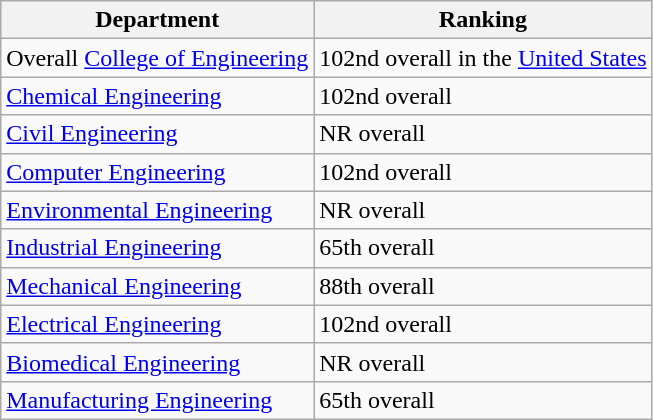<table class="wikitable">
<tr>
<th>Department</th>
<th>Ranking</th>
</tr>
<tr>
<td>Overall <a href='#'>College of Engineering</a></td>
<td>102nd overall in the <a href='#'>United States</a> <br></td>
</tr>
<tr>
<td><a href='#'>Chemical Engineering</a></td>
<td>102nd overall</td>
</tr>
<tr>
<td><a href='#'>Civil Engineering</a></td>
<td>NR overall</td>
</tr>
<tr>
<td><a href='#'>Computer Engineering</a></td>
<td>102nd overall</td>
</tr>
<tr>
<td><a href='#'>Environmental Engineering</a></td>
<td>NR overall</td>
</tr>
<tr>
<td><a href='#'>Industrial Engineering</a></td>
<td>65th overall</td>
</tr>
<tr>
<td><a href='#'>Mechanical Engineering</a></td>
<td>88th overall</td>
</tr>
<tr>
<td><a href='#'>Electrical Engineering</a></td>
<td>102nd overall</td>
</tr>
<tr>
<td><a href='#'>Biomedical Engineering</a></td>
<td>NR overall</td>
</tr>
<tr>
<td><a href='#'>Manufacturing Engineering</a></td>
<td>65th overall</td>
</tr>
</table>
